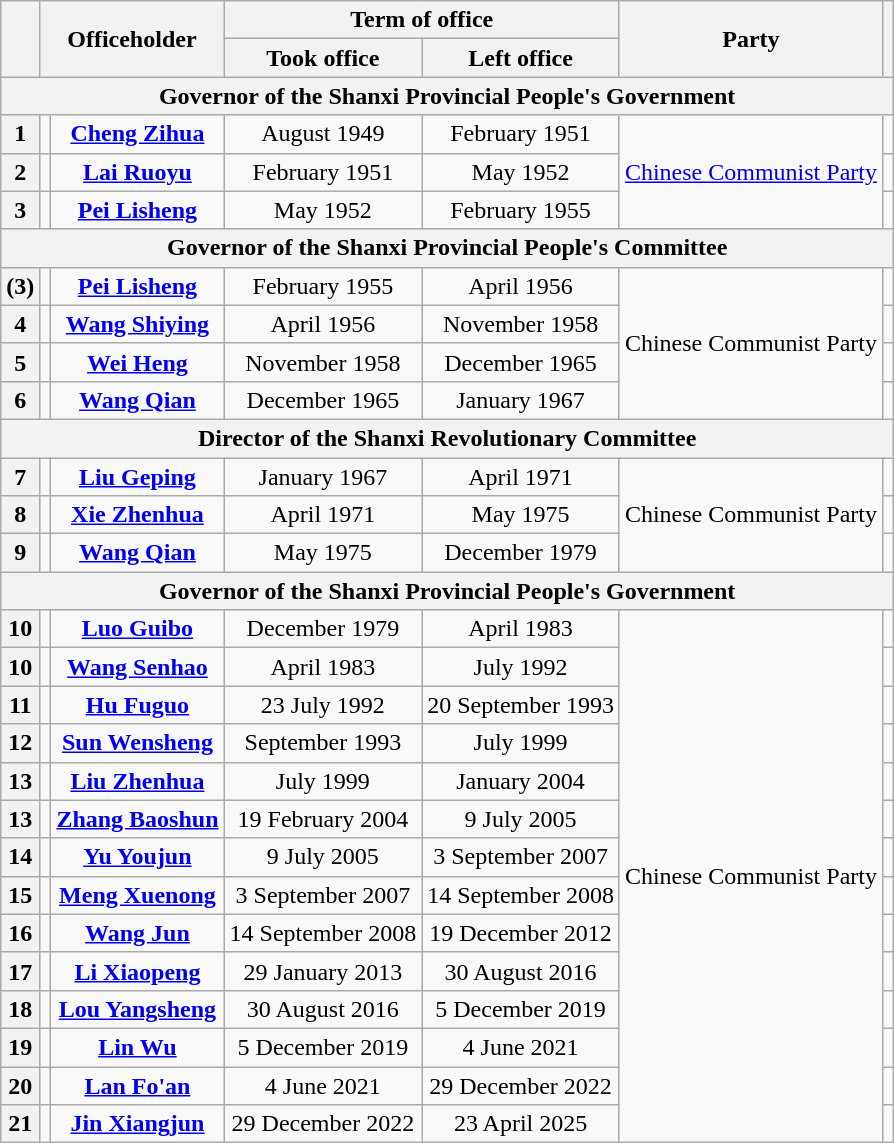<table class="wikitable" style="text-align:center">
<tr>
<th rowspan="2"></th>
<th colspan="2" rowspan="2">Officeholder</th>
<th colspan="2">Term of office</th>
<th rowspan="2">Party</th>
<th rowspan="2"></th>
</tr>
<tr>
<th>Took office</th>
<th>Left office</th>
</tr>
<tr>
<th colspan="7">Governor of the Shanxi Provincial People's Government</th>
</tr>
<tr>
<th>1</th>
<td></td>
<td><strong><a href='#'>Cheng Zihua</a></strong><br></td>
<td>August 1949</td>
<td>February 1951</td>
<td rowspan="3"><a href='#'>Chinese Communist Party</a></td>
<td></td>
</tr>
<tr>
<th>2</th>
<td></td>
<td><strong><a href='#'>Lai Ruoyu</a></strong><br></td>
<td>February 1951</td>
<td>May 1952</td>
<td></td>
</tr>
<tr>
<th>3</th>
<td></td>
<td><strong><a href='#'>Pei Lisheng</a></strong><br></td>
<td>May 1952</td>
<td>February 1955</td>
<td></td>
</tr>
<tr>
<th colspan="7">Governor of the Shanxi Provincial People's Committee</th>
</tr>
<tr>
<th>(3)</th>
<td></td>
<td><strong><a href='#'>Pei Lisheng</a></strong><br></td>
<td>February 1955</td>
<td>April 1956</td>
<td rowspan="4">Chinese Communist Party</td>
<td></td>
</tr>
<tr>
<th>4</th>
<td></td>
<td><strong><a href='#'>Wang Shiying</a></strong><br></td>
<td>April 1956</td>
<td>November 1958</td>
<td></td>
</tr>
<tr>
<th>5</th>
<td></td>
<td><strong><a href='#'>Wei Heng</a></strong><br></td>
<td>November 1958</td>
<td>December 1965</td>
<td></td>
</tr>
<tr>
<th>6</th>
<td></td>
<td><strong><a href='#'>Wang Qian</a></strong><br></td>
<td>December 1965</td>
<td>January 1967</td>
<td></td>
</tr>
<tr>
<th colspan="7">Director of the Shanxi Revolutionary Committee</th>
</tr>
<tr>
<th>7</th>
<td></td>
<td><strong><a href='#'>Liu Geping</a></strong><br></td>
<td>January 1967</td>
<td>April 1971</td>
<td rowspan="3">Chinese Communist Party</td>
<td></td>
</tr>
<tr>
<th>8</th>
<td></td>
<td><strong><a href='#'>Xie Zhenhua</a></strong><br></td>
<td>April 1971</td>
<td>May 1975</td>
<td></td>
</tr>
<tr>
<th>9</th>
<td></td>
<td><strong><a href='#'>Wang Qian</a></strong><br></td>
<td>May 1975</td>
<td>December 1979</td>
<td></td>
</tr>
<tr>
<th colspan="7">Governor of the Shanxi Provincial People's Government</th>
</tr>
<tr>
<th>10</th>
<td></td>
<td><strong><a href='#'>Luo Guibo</a></strong><br></td>
<td>December 1979</td>
<td>April 1983</td>
<td rowspan="14">Chinese Communist Party</td>
<td></td>
</tr>
<tr>
<th>10</th>
<td></td>
<td><strong><a href='#'>Wang Senhao</a></strong><br></td>
<td>April 1983</td>
<td>July 1992</td>
<td></td>
</tr>
<tr>
<th>11</th>
<td></td>
<td><strong><a href='#'>Hu Fuguo</a></strong><br></td>
<td>23 July 1992</td>
<td>20 September 1993</td>
<td></td>
</tr>
<tr>
<th>12</th>
<td></td>
<td><strong><a href='#'>Sun Wensheng</a></strong><br></td>
<td>September 1993</td>
<td>July 1999</td>
<td></td>
</tr>
<tr>
<th>13</th>
<td></td>
<td><strong><a href='#'>Liu Zhenhua</a></strong><br></td>
<td>July 1999</td>
<td>January 2004</td>
<td></td>
</tr>
<tr>
<th>13</th>
<td></td>
<td><strong><a href='#'>Zhang Baoshun</a></strong><br></td>
<td>19 February 2004</td>
<td>9 July 2005</td>
<td></td>
</tr>
<tr>
<th>14</th>
<td></td>
<td><strong><a href='#'>Yu Youjun</a></strong><br></td>
<td>9 July 2005</td>
<td>3 September 2007</td>
<td></td>
</tr>
<tr>
<th>15</th>
<td></td>
<td><strong><a href='#'>Meng Xuenong</a></strong><br></td>
<td>3 September 2007</td>
<td>14 September 2008</td>
<td></td>
</tr>
<tr>
<th>16</th>
<td></td>
<td><strong><a href='#'>Wang Jun</a></strong><br></td>
<td>14 September 2008</td>
<td>19 December 2012</td>
<td></td>
</tr>
<tr>
<th>17</th>
<td></td>
<td><strong><a href='#'>Li Xiaopeng</a></strong><br></td>
<td>29 January 2013</td>
<td>30 August 2016</td>
<td></td>
</tr>
<tr>
<th>18</th>
<td></td>
<td><strong><a href='#'>Lou Yangsheng</a></strong><br></td>
<td>30 August 2016</td>
<td>5 December 2019</td>
<td></td>
</tr>
<tr>
<th>19</th>
<td></td>
<td><strong><a href='#'>Lin Wu</a></strong><br></td>
<td>5 December 2019</td>
<td>4 June 2021</td>
<td></td>
</tr>
<tr>
<th>20</th>
<td></td>
<td><strong><a href='#'>Lan Fo'an</a></strong><br></td>
<td>4 June 2021</td>
<td>29 December 2022</td>
<td></td>
</tr>
<tr>
<th>21</th>
<td></td>
<td><strong><a href='#'>Jin Xiangjun</a></strong><br></td>
<td>29 December 2022</td>
<td>23 April 2025</td>
<td></td>
</tr>
</table>
